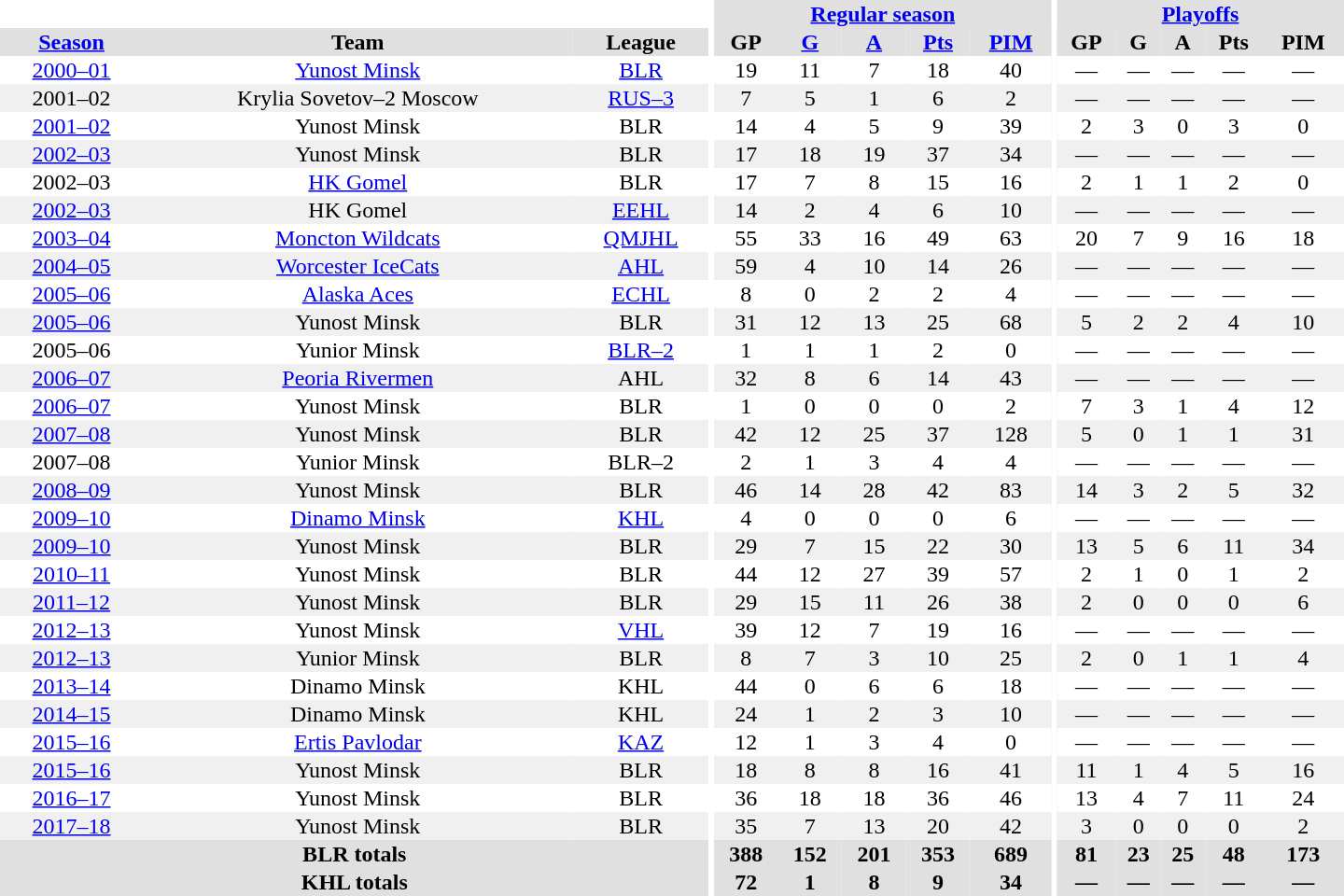<table border="0" cellpadding="1" cellspacing="0" style="text-align:center; width:60em">
<tr bgcolor="#e0e0e0">
<th colspan="3" bgcolor="#ffffff"></th>
<th rowspan="100" bgcolor="#ffffff"></th>
<th colspan="5"><a href='#'>Regular season</a></th>
<th rowspan="100" bgcolor="#ffffff"></th>
<th colspan="5"><a href='#'>Playoffs</a></th>
</tr>
<tr bgcolor="#e0e0e0">
<th><a href='#'>Season</a></th>
<th>Team</th>
<th>League</th>
<th>GP</th>
<th><a href='#'>G</a></th>
<th><a href='#'>A</a></th>
<th><a href='#'>Pts</a></th>
<th><a href='#'>PIM</a></th>
<th>GP</th>
<th>G</th>
<th>A</th>
<th>Pts</th>
<th>PIM</th>
</tr>
<tr>
<td><a href='#'>2000–01</a></td>
<td><a href='#'>Yunost Minsk</a></td>
<td><a href='#'>BLR</a></td>
<td>19</td>
<td>11</td>
<td>7</td>
<td>18</td>
<td>40</td>
<td>—</td>
<td>—</td>
<td>—</td>
<td>—</td>
<td>—</td>
</tr>
<tr bgcolor="#f0f0f0">
<td>2001–02</td>
<td>Krylia Sovetov–2 Moscow</td>
<td><a href='#'>RUS–3</a></td>
<td>7</td>
<td>5</td>
<td>1</td>
<td>6</td>
<td>2</td>
<td>—</td>
<td>—</td>
<td>—</td>
<td>—</td>
<td>—</td>
</tr>
<tr>
<td><a href='#'>2001–02</a></td>
<td>Yunost Minsk</td>
<td>BLR</td>
<td>14</td>
<td>4</td>
<td>5</td>
<td>9</td>
<td>39</td>
<td>2</td>
<td>3</td>
<td>0</td>
<td>3</td>
<td>0</td>
</tr>
<tr bgcolor="#f0f0f0">
<td><a href='#'>2002–03</a></td>
<td>Yunost Minsk</td>
<td>BLR</td>
<td>17</td>
<td>18</td>
<td>19</td>
<td>37</td>
<td>34</td>
<td>—</td>
<td>—</td>
<td>—</td>
<td>—</td>
<td>—</td>
</tr>
<tr>
<td>2002–03</td>
<td><a href='#'>HK Gomel</a></td>
<td>BLR</td>
<td>17</td>
<td>7</td>
<td>8</td>
<td>15</td>
<td>16</td>
<td>2</td>
<td>1</td>
<td>1</td>
<td>2</td>
<td>0</td>
</tr>
<tr bgcolor="#f0f0f0">
<td><a href='#'>2002–03</a></td>
<td>HK Gomel</td>
<td><a href='#'>EEHL</a></td>
<td>14</td>
<td>2</td>
<td>4</td>
<td>6</td>
<td>10</td>
<td>—</td>
<td>—</td>
<td>—</td>
<td>—</td>
<td>—</td>
</tr>
<tr>
<td><a href='#'>2003–04</a></td>
<td><a href='#'>Moncton Wildcats</a></td>
<td><a href='#'>QMJHL</a></td>
<td>55</td>
<td>33</td>
<td>16</td>
<td>49</td>
<td>63</td>
<td>20</td>
<td>7</td>
<td>9</td>
<td>16</td>
<td>18</td>
</tr>
<tr bgcolor="#f0f0f0">
<td><a href='#'>2004–05</a></td>
<td><a href='#'>Worcester IceCats</a></td>
<td><a href='#'>AHL</a></td>
<td>59</td>
<td>4</td>
<td>10</td>
<td>14</td>
<td>26</td>
<td>—</td>
<td>—</td>
<td>—</td>
<td>—</td>
<td>—</td>
</tr>
<tr>
<td><a href='#'>2005–06</a></td>
<td><a href='#'>Alaska Aces</a></td>
<td><a href='#'>ECHL</a></td>
<td>8</td>
<td>0</td>
<td>2</td>
<td>2</td>
<td>4</td>
<td>—</td>
<td>—</td>
<td>—</td>
<td>—</td>
<td>—</td>
</tr>
<tr bgcolor="#f0f0f0">
<td><a href='#'>2005–06</a></td>
<td>Yunost Minsk</td>
<td>BLR</td>
<td>31</td>
<td>12</td>
<td>13</td>
<td>25</td>
<td>68</td>
<td>5</td>
<td>2</td>
<td>2</td>
<td>4</td>
<td>10</td>
</tr>
<tr>
<td>2005–06</td>
<td>Yunior Minsk</td>
<td><a href='#'>BLR–2</a></td>
<td>1</td>
<td>1</td>
<td>1</td>
<td>2</td>
<td>0</td>
<td>—</td>
<td>—</td>
<td>—</td>
<td>—</td>
<td>—</td>
</tr>
<tr bgcolor="#f0f0f0">
<td><a href='#'>2006–07</a></td>
<td><a href='#'>Peoria Rivermen</a></td>
<td>AHL</td>
<td>32</td>
<td>8</td>
<td>6</td>
<td>14</td>
<td>43</td>
<td>—</td>
<td>—</td>
<td>—</td>
<td>—</td>
<td>—</td>
</tr>
<tr>
<td><a href='#'>2006–07</a></td>
<td>Yunost Minsk</td>
<td>BLR</td>
<td>1</td>
<td>0</td>
<td>0</td>
<td>0</td>
<td>2</td>
<td>7</td>
<td>3</td>
<td>1</td>
<td>4</td>
<td>12</td>
</tr>
<tr bgcolor="#f0f0f0">
<td><a href='#'>2007–08</a></td>
<td>Yunost Minsk</td>
<td>BLR</td>
<td>42</td>
<td>12</td>
<td>25</td>
<td>37</td>
<td>128</td>
<td>5</td>
<td>0</td>
<td>1</td>
<td>1</td>
<td>31</td>
</tr>
<tr>
<td>2007–08</td>
<td>Yunior Minsk</td>
<td>BLR–2</td>
<td>2</td>
<td>1</td>
<td>3</td>
<td>4</td>
<td>4</td>
<td>—</td>
<td>—</td>
<td>—</td>
<td>—</td>
<td>—</td>
</tr>
<tr bgcolor="#f0f0f0">
<td><a href='#'>2008–09</a></td>
<td>Yunost Minsk</td>
<td>BLR</td>
<td>46</td>
<td>14</td>
<td>28</td>
<td>42</td>
<td>83</td>
<td>14</td>
<td>3</td>
<td>2</td>
<td>5</td>
<td>32</td>
</tr>
<tr>
<td><a href='#'>2009–10</a></td>
<td><a href='#'>Dinamo Minsk</a></td>
<td><a href='#'>KHL</a></td>
<td>4</td>
<td>0</td>
<td>0</td>
<td>0</td>
<td>6</td>
<td>—</td>
<td>—</td>
<td>—</td>
<td>—</td>
<td>—</td>
</tr>
<tr bgcolor="#f0f0f0">
<td><a href='#'>2009–10</a></td>
<td>Yunost Minsk</td>
<td>BLR</td>
<td>29</td>
<td>7</td>
<td>15</td>
<td>22</td>
<td>30</td>
<td>13</td>
<td>5</td>
<td>6</td>
<td>11</td>
<td>34</td>
</tr>
<tr>
<td><a href='#'>2010–11</a></td>
<td>Yunost Minsk</td>
<td>BLR</td>
<td>44</td>
<td>12</td>
<td>27</td>
<td>39</td>
<td>57</td>
<td>2</td>
<td>1</td>
<td>0</td>
<td>1</td>
<td>2</td>
</tr>
<tr bgcolor="#f0f0f0">
<td><a href='#'>2011–12</a></td>
<td>Yunost Minsk</td>
<td>BLR</td>
<td>29</td>
<td>15</td>
<td>11</td>
<td>26</td>
<td>38</td>
<td>2</td>
<td>0</td>
<td>0</td>
<td>0</td>
<td>6</td>
</tr>
<tr>
<td><a href='#'>2012–13</a></td>
<td>Yunost Minsk</td>
<td><a href='#'>VHL</a></td>
<td>39</td>
<td>12</td>
<td>7</td>
<td>19</td>
<td>16</td>
<td>—</td>
<td>—</td>
<td>—</td>
<td>—</td>
<td>—</td>
</tr>
<tr bgcolor="#f0f0f0">
<td><a href='#'>2012–13</a></td>
<td>Yunior Minsk</td>
<td>BLR</td>
<td>8</td>
<td>7</td>
<td>3</td>
<td>10</td>
<td>25</td>
<td>2</td>
<td>0</td>
<td>1</td>
<td>1</td>
<td>4</td>
</tr>
<tr>
<td><a href='#'>2013–14</a></td>
<td>Dinamo Minsk</td>
<td>KHL</td>
<td>44</td>
<td>0</td>
<td>6</td>
<td>6</td>
<td>18</td>
<td>—</td>
<td>—</td>
<td>—</td>
<td>—</td>
<td>—</td>
</tr>
<tr bgcolor="#f0f0f0">
<td><a href='#'>2014–15</a></td>
<td>Dinamo Minsk</td>
<td>KHL</td>
<td>24</td>
<td>1</td>
<td>2</td>
<td>3</td>
<td>10</td>
<td>—</td>
<td>—</td>
<td>—</td>
<td>—</td>
<td>—</td>
</tr>
<tr>
<td><a href='#'>2015–16</a></td>
<td><a href='#'>Ertis Pavlodar</a></td>
<td><a href='#'>KAZ</a></td>
<td>12</td>
<td>1</td>
<td>3</td>
<td>4</td>
<td>0</td>
<td>—</td>
<td>—</td>
<td>—</td>
<td>—</td>
<td>—</td>
</tr>
<tr bgcolor="#f0f0f0">
<td><a href='#'>2015–16</a></td>
<td>Yunost Minsk</td>
<td>BLR</td>
<td>18</td>
<td>8</td>
<td>8</td>
<td>16</td>
<td>41</td>
<td>11</td>
<td>1</td>
<td>4</td>
<td>5</td>
<td>16</td>
</tr>
<tr>
<td><a href='#'>2016–17</a></td>
<td>Yunost Minsk</td>
<td>BLR</td>
<td>36</td>
<td>18</td>
<td>18</td>
<td>36</td>
<td>46</td>
<td>13</td>
<td>4</td>
<td>7</td>
<td>11</td>
<td>24</td>
</tr>
<tr bgcolor="#f0f0f0">
<td><a href='#'>2017–18</a></td>
<td>Yunost Minsk</td>
<td>BLR</td>
<td>35</td>
<td>7</td>
<td>13</td>
<td>20</td>
<td>42</td>
<td>3</td>
<td>0</td>
<td>0</td>
<td>0</td>
<td>2</td>
</tr>
<tr bgcolor="#e0e0e0">
<th colspan="3">BLR totals</th>
<th>388</th>
<th>152</th>
<th>201</th>
<th>353</th>
<th>689</th>
<th>81</th>
<th>23</th>
<th>25</th>
<th>48</th>
<th>173</th>
</tr>
<tr bgcolor="#e0e0e0">
<th colspan="3">KHL totals</th>
<th>72</th>
<th>1</th>
<th>8</th>
<th>9</th>
<th>34</th>
<th>—</th>
<th>—</th>
<th>—</th>
<th>—</th>
<th>—</th>
</tr>
</table>
